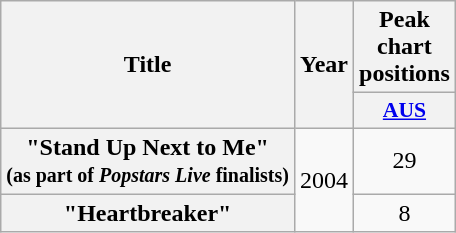<table class="wikitable plainrowheaders">
<tr>
<th rowspan="2">Title</th>
<th rowspan="2">Year</th>
<th colspan="2">Peak chart positions</th>
</tr>
<tr>
<th scope="col" style="width:3em; font-size:90%"><a href='#'>AUS</a><br></th>
</tr>
<tr>
<th scope="row">"Stand Up Next to Me"<br><small>(as part of <em>Popstars Live</em> finalists)</small></th>
<td rowspan="2">2004</td>
<td align="center">29</td>
</tr>
<tr>
<th scope="row">"Heartbreaker"</th>
<td align="center">8</td>
</tr>
</table>
